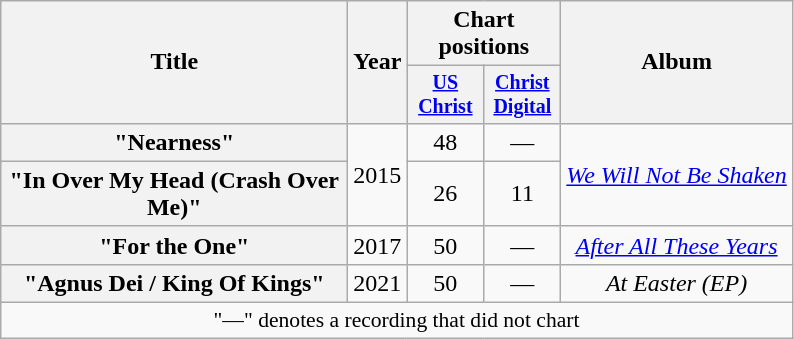<table class="wikitable plainrowheaders" style="text-align:center;">
<tr>
<th rowspan="2" style="width:14em;">Title</th>
<th rowspan="2">Year</th>
<th colspan="2">Chart positions</th>
<th rowspan="2">Album</th>
</tr>
<tr style="font-size:smaller;">
<th width="45"><a href='#'>US<br>Christ</a><br></th>
<th width="45"><a href='#'>Christ<br>Digital</a><br></th>
</tr>
<tr>
<th scope="row">"Nearness" <br></th>
<td rowspan="2">2015</td>
<td>48</td>
<td>—</td>
<td rowspan="2"><em><a href='#'>We Will Not Be Shaken</a></em></td>
</tr>
<tr>
<th scope="row">"In Over My Head (Crash Over Me)" <br></th>
<td>26</td>
<td>11</td>
</tr>
<tr>
<th scope="row">"For the One"</th>
<td>2017</td>
<td>50</td>
<td>—</td>
<td><em><a href='#'>After All These Years</a></em></td>
</tr>
<tr>
<th scope="row">"Agnus Dei / King Of Kings" <br></th>
<td>2021</td>
<td>50</td>
<td>—</td>
<td><em>At Easter (EP)</em></td>
</tr>
<tr>
<td colspan="5" style="font-size:90%">"—" denotes a recording that did not chart</td>
</tr>
</table>
